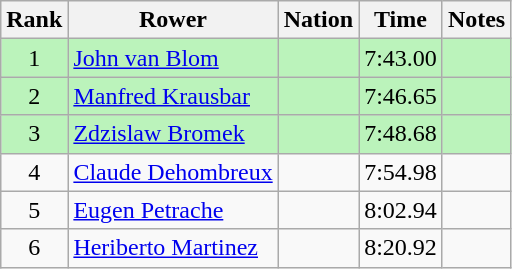<table class="wikitable sortable" style="text-align:center">
<tr>
<th>Rank</th>
<th>Rower</th>
<th>Nation</th>
<th>Time</th>
<th>Notes</th>
</tr>
<tr bgcolor=bbf3bb>
<td>1</td>
<td align=left><a href='#'>John van Blom</a></td>
<td align=left></td>
<td>7:43.00</td>
<td></td>
</tr>
<tr bgcolor=bbf3bb>
<td>2</td>
<td align=left><a href='#'>Manfred Krausbar</a></td>
<td align=left></td>
<td>7:46.65</td>
<td></td>
</tr>
<tr bgcolor=bbf3bb>
<td>3</td>
<td align=left><a href='#'>Zdzislaw Bromek</a></td>
<td align=left></td>
<td>7:48.68</td>
<td></td>
</tr>
<tr>
<td>4</td>
<td align=left><a href='#'>Claude Dehombreux</a></td>
<td align=left></td>
<td>7:54.98</td>
<td></td>
</tr>
<tr>
<td>5</td>
<td align=left><a href='#'>Eugen Petrache</a></td>
<td align=left></td>
<td>8:02.94</td>
<td></td>
</tr>
<tr>
<td>6</td>
<td align=left><a href='#'>Heriberto Martinez</a></td>
<td align=left></td>
<td>8:20.92</td>
<td></td>
</tr>
</table>
